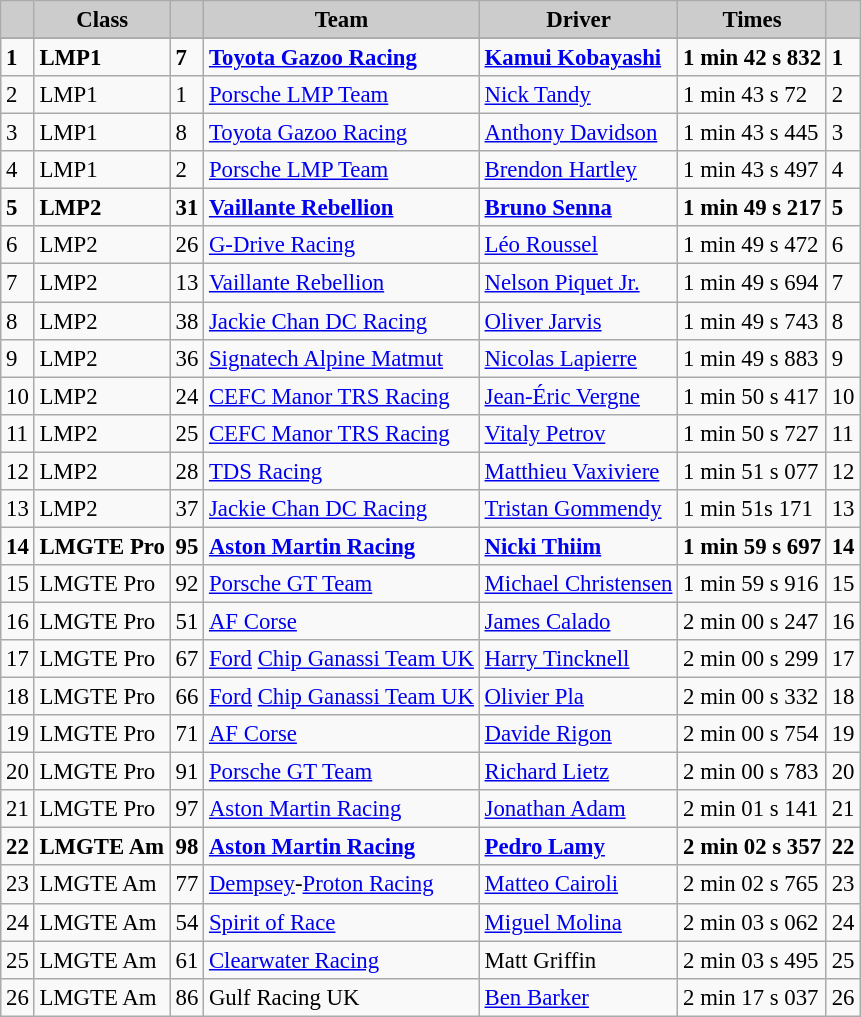<table class="wikitable alternance" style="font-size:95%;">
<tr>
<th scope=col style="background-color:#CCCCCC;"></th>
<th scope=col style="background-color:#CCCCCC;">Class</th>
<th scope=col style="background-color:#CCCCCC;"></th>
<th scope=col style="background-color:#CCCCCC;">Team</th>
<th scope=col style="background-color:#CCCCCC;">Driver</th>
<th scope=col style="background-color:#CCCCCC;">Times</th>
<th scope=col style="background-color:#CCCCCC;"></th>
</tr>
<tr>
</tr>
<tr style="font-weight:bold">
<td>1</td>
<td>LMP1</td>
<td>7</td>
<td> <a href='#'>Toyota Gazoo Racing</a></td>
<td> <a href='#'>Kamui Kobayashi</a></td>
<td>1 min 42 s 832</td>
<td>1</td>
</tr>
<tr>
<td>2</td>
<td>LMP1</td>
<td>1</td>
<td> <a href='#'>Porsche LMP Team</a></td>
<td> <a href='#'>Nick Tandy</a></td>
<td>1 min 43 s 72</td>
<td>2</td>
</tr>
<tr>
<td>3</td>
<td>LMP1</td>
<td>8</td>
<td> <a href='#'>Toyota Gazoo Racing</a></td>
<td> <a href='#'>Anthony Davidson</a></td>
<td>1 min 43 s 445</td>
<td>3</td>
</tr>
<tr>
<td>4</td>
<td>LMP1</td>
<td>2</td>
<td> <a href='#'>Porsche LMP Team</a></td>
<td> <a href='#'>Brendon Hartley</a></td>
<td>1 min 43 s 497</td>
<td>4</td>
</tr>
<tr style="font-weight:bold">
<td>5</td>
<td>LMP2</td>
<td>31</td>
<td> <a href='#'>Vaillante Rebellion</a></td>
<td> <a href='#'>Bruno Senna</a></td>
<td>1 min 49 s 217</td>
<td>5</td>
</tr>
<tr>
<td>6</td>
<td>LMP2</td>
<td>26</td>
<td> <a href='#'>G-Drive Racing</a></td>
<td> <a href='#'>Léo Roussel</a></td>
<td>1 min 49 s 472</td>
<td>6</td>
</tr>
<tr>
<td>7</td>
<td>LMP2</td>
<td>13</td>
<td> <a href='#'>Vaillante Rebellion</a></td>
<td> <a href='#'>Nelson Piquet Jr.</a></td>
<td>1 min 49 s 694</td>
<td>7</td>
</tr>
<tr>
<td>8</td>
<td>LMP2</td>
<td>38</td>
<td> <a href='#'>Jackie Chan DC Racing</a></td>
<td> <a href='#'>Oliver Jarvis</a></td>
<td>1 min 49 s 743</td>
<td>8</td>
</tr>
<tr>
<td>9</td>
<td>LMP2</td>
<td>36</td>
<td> <a href='#'>Signatech Alpine Matmut</a></td>
<td> <a href='#'>Nicolas Lapierre</a></td>
<td>1 min 49 s 883</td>
<td>9</td>
</tr>
<tr>
<td>10</td>
<td>LMP2</td>
<td>24</td>
<td> <a href='#'>CEFC Manor TRS Racing</a></td>
<td> <a href='#'>Jean-Éric Vergne</a></td>
<td>1 min 50 s 417</td>
<td>10</td>
</tr>
<tr>
<td>11</td>
<td>LMP2</td>
<td>25</td>
<td> <a href='#'>CEFC Manor TRS Racing</a></td>
<td> <a href='#'>Vitaly Petrov</a></td>
<td>1 min 50 s 727</td>
<td>11</td>
</tr>
<tr>
<td>12</td>
<td>LMP2</td>
<td>28</td>
<td> <a href='#'>TDS Racing</a></td>
<td> <a href='#'>Matthieu Vaxiviere</a></td>
<td>1 min 51 s 077</td>
<td>12</td>
</tr>
<tr>
<td>13</td>
<td>LMP2</td>
<td>37</td>
<td> <a href='#'>Jackie Chan DC Racing</a></td>
<td> <a href='#'>Tristan Gommendy</a></td>
<td>1 min 51s 171</td>
<td>13</td>
</tr>
<tr style="font-weight:bold">
<td>14</td>
<td>LMGTE Pro</td>
<td>95</td>
<td> <a href='#'>Aston Martin Racing</a></td>
<td> <a href='#'>Nicki Thiim</a></td>
<td>1 min 59 s 697</td>
<td>14</td>
</tr>
<tr>
<td>15</td>
<td>LMGTE Pro</td>
<td>92</td>
<td> <a href='#'>Porsche GT Team</a></td>
<td> <a href='#'>Michael Christensen</a></td>
<td>1 min 59 s 916</td>
<td>15</td>
</tr>
<tr>
<td>16</td>
<td>LMGTE Pro</td>
<td>51</td>
<td> <a href='#'>AF Corse</a></td>
<td> <a href='#'>James Calado</a></td>
<td>2 min 00 s 247</td>
<td>16</td>
</tr>
<tr>
<td>17</td>
<td>LMGTE Pro</td>
<td>67</td>
<td> <a href='#'>Ford</a> <a href='#'>Chip Ganassi Team UK</a></td>
<td> <a href='#'>Harry Tincknell</a></td>
<td>2 min 00 s 299</td>
<td>17</td>
</tr>
<tr>
<td>18</td>
<td>LMGTE Pro</td>
<td>66</td>
<td> <a href='#'>Ford</a> <a href='#'>Chip Ganassi Team UK</a></td>
<td> <a href='#'>Olivier Pla</a></td>
<td>2 min 00 s 332</td>
<td>18</td>
</tr>
<tr>
<td>19</td>
<td>LMGTE Pro</td>
<td>71</td>
<td> <a href='#'>AF Corse</a></td>
<td> <a href='#'>Davide Rigon</a></td>
<td>2 min 00 s 754</td>
<td>19</td>
</tr>
<tr>
<td>20</td>
<td>LMGTE Pro</td>
<td>91</td>
<td> <a href='#'>Porsche GT Team</a></td>
<td> <a href='#'>Richard Lietz</a></td>
<td>2 min 00 s 783</td>
<td>20</td>
</tr>
<tr>
<td>21</td>
<td>LMGTE Pro</td>
<td>97</td>
<td> <a href='#'>Aston Martin Racing</a></td>
<td> <a href='#'>Jonathan Adam</a></td>
<td>2 min 01 s 141</td>
<td>21</td>
</tr>
<tr style="font-weight:bold">
<td>22</td>
<td>LMGTE Am</td>
<td>98</td>
<td> <a href='#'>Aston Martin Racing</a></td>
<td> <a href='#'>Pedro Lamy</a></td>
<td>2 min 02 s 357</td>
<td>22</td>
</tr>
<tr>
<td>23</td>
<td>LMGTE Am</td>
<td>77</td>
<td> <a href='#'>Dempsey</a>-<a href='#'>Proton Racing</a></td>
<td> <a href='#'>Matteo Cairoli</a></td>
<td>2 min 02 s 765</td>
<td>23</td>
</tr>
<tr>
<td>24</td>
<td>LMGTE Am</td>
<td>54</td>
<td> <a href='#'>Spirit of Race</a></td>
<td> <a href='#'>Miguel Molina</a></td>
<td>2 min 03 s 062</td>
<td>24</td>
</tr>
<tr>
<td>25</td>
<td>LMGTE Am</td>
<td>61</td>
<td> <a href='#'>Clearwater Racing</a></td>
<td> Matt Griffin</td>
<td>2 min 03 s 495</td>
<td>25</td>
</tr>
<tr>
<td>26</td>
<td>LMGTE Am</td>
<td>86</td>
<td> Gulf Racing UK</td>
<td> <a href='#'>Ben Barker</a></td>
<td>2 min 17 s 037</td>
<td>26</td>
</tr>
</table>
